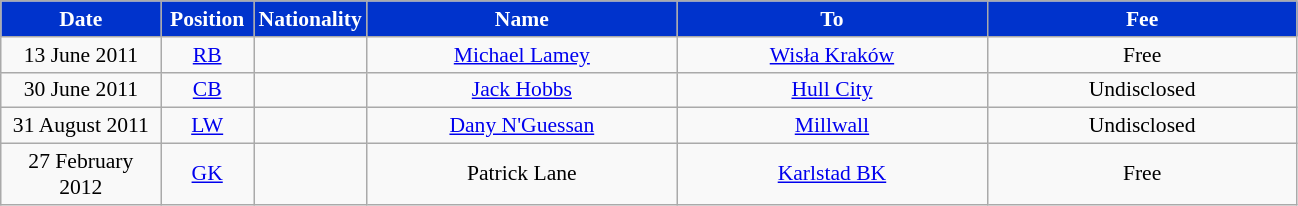<table class="wikitable" style="text-align:center; font-size:90%">
<tr>
<th style="background:#03c; color:white; width:100px;">Date</th>
<th style="background:#03c; color:white; width:55px;">Position</th>
<th style="background:#03c; color:white; width:55px;">Nationality</th>
<th style="background:#03c; color:white; width:200px;">Name</th>
<th style="background:#03c; color:white; width:200px;">To</th>
<th style="background:#03c; color:white; width:200px;">Fee</th>
</tr>
<tr>
<td>13 June 2011</td>
<td><a href='#'>RB</a></td>
<td></td>
<td><a href='#'>Michael Lamey</a></td>
<td> <a href='#'>Wisła Kraków</a></td>
<td>Free</td>
</tr>
<tr>
<td>30 June 2011</td>
<td><a href='#'>CB</a></td>
<td></td>
<td><a href='#'>Jack Hobbs</a></td>
<td> <a href='#'>Hull City</a></td>
<td>Undisclosed</td>
</tr>
<tr>
<td>31 August 2011</td>
<td><a href='#'>LW</a></td>
<td></td>
<td><a href='#'>Dany N'Guessan</a></td>
<td> <a href='#'>Millwall</a></td>
<td>Undisclosed</td>
</tr>
<tr>
<td>27 February 2012</td>
<td><a href='#'>GK</a></td>
<td></td>
<td>Patrick Lane</td>
<td> <a href='#'>Karlstad BK</a></td>
<td>Free</td>
</tr>
</table>
